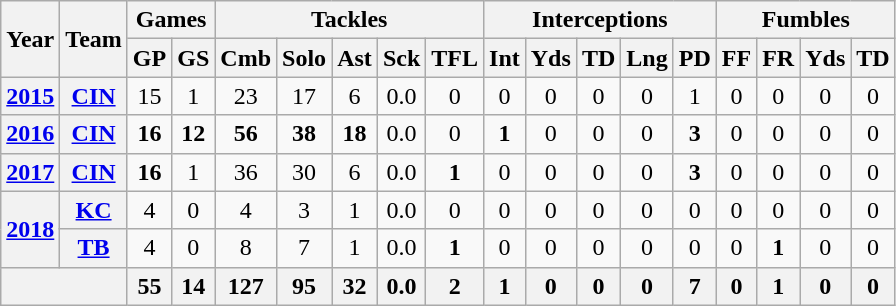<table class="wikitable" style="text-align:center">
<tr>
<th rowspan="2">Year</th>
<th rowspan="2">Team</th>
<th colspan="2">Games</th>
<th colspan="5">Tackles</th>
<th colspan="5">Interceptions</th>
<th colspan="4">Fumbles</th>
</tr>
<tr>
<th>GP</th>
<th>GS</th>
<th>Cmb</th>
<th>Solo</th>
<th>Ast</th>
<th>Sck</th>
<th>TFL</th>
<th>Int</th>
<th>Yds</th>
<th>TD</th>
<th>Lng</th>
<th>PD</th>
<th>FF</th>
<th>FR</th>
<th>Yds</th>
<th>TD</th>
</tr>
<tr>
<th><a href='#'>2015</a></th>
<th><a href='#'>CIN</a></th>
<td>15</td>
<td>1</td>
<td>23</td>
<td>17</td>
<td>6</td>
<td>0.0</td>
<td>0</td>
<td>0</td>
<td>0</td>
<td>0</td>
<td>0</td>
<td>1</td>
<td>0</td>
<td>0</td>
<td>0</td>
<td>0</td>
</tr>
<tr>
<th><a href='#'>2016</a></th>
<th><a href='#'>CIN</a></th>
<td><strong>16</strong></td>
<td><strong>12</strong></td>
<td><strong>56</strong></td>
<td><strong>38</strong></td>
<td><strong>18</strong></td>
<td>0.0</td>
<td>0</td>
<td><strong>1</strong></td>
<td>0</td>
<td>0</td>
<td>0</td>
<td><strong>3</strong></td>
<td>0</td>
<td>0</td>
<td>0</td>
<td>0</td>
</tr>
<tr>
<th><a href='#'>2017</a></th>
<th><a href='#'>CIN</a></th>
<td><strong>16</strong></td>
<td>1</td>
<td>36</td>
<td>30</td>
<td>6</td>
<td>0.0</td>
<td><strong>1</strong></td>
<td>0</td>
<td>0</td>
<td>0</td>
<td>0</td>
<td><strong>3</strong></td>
<td>0</td>
<td>0</td>
<td>0</td>
<td>0</td>
</tr>
<tr>
<th rowspan="2"><a href='#'>2018</a></th>
<th><a href='#'>KC</a></th>
<td>4</td>
<td>0</td>
<td>4</td>
<td>3</td>
<td>1</td>
<td>0.0</td>
<td>0</td>
<td>0</td>
<td>0</td>
<td>0</td>
<td>0</td>
<td>0</td>
<td>0</td>
<td>0</td>
<td>0</td>
<td>0</td>
</tr>
<tr>
<th><a href='#'>TB</a></th>
<td>4</td>
<td>0</td>
<td>8</td>
<td>7</td>
<td>1</td>
<td>0.0</td>
<td><strong>1</strong></td>
<td>0</td>
<td>0</td>
<td>0</td>
<td>0</td>
<td>0</td>
<td>0</td>
<td><strong>1</strong></td>
<td>0</td>
<td>0</td>
</tr>
<tr>
<th colspan="2"></th>
<th>55</th>
<th>14</th>
<th>127</th>
<th>95</th>
<th>32</th>
<th>0.0</th>
<th>2</th>
<th>1</th>
<th>0</th>
<th>0</th>
<th>0</th>
<th>7</th>
<th>0</th>
<th>1</th>
<th>0</th>
<th>0</th>
</tr>
</table>
